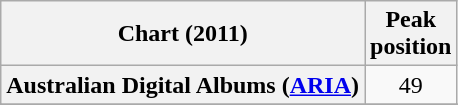<table class="wikitable sortable plainrowheaders" style="text-align:center">
<tr>
<th scope="col">Chart (2011)</th>
<th scope="col">Peak<br>position</th>
</tr>
<tr>
<th scope="row">Australian Digital Albums (<a href='#'>ARIA</a>)</th>
<td>49</td>
</tr>
<tr>
</tr>
<tr>
</tr>
<tr>
</tr>
<tr>
</tr>
<tr>
</tr>
<tr>
</tr>
</table>
